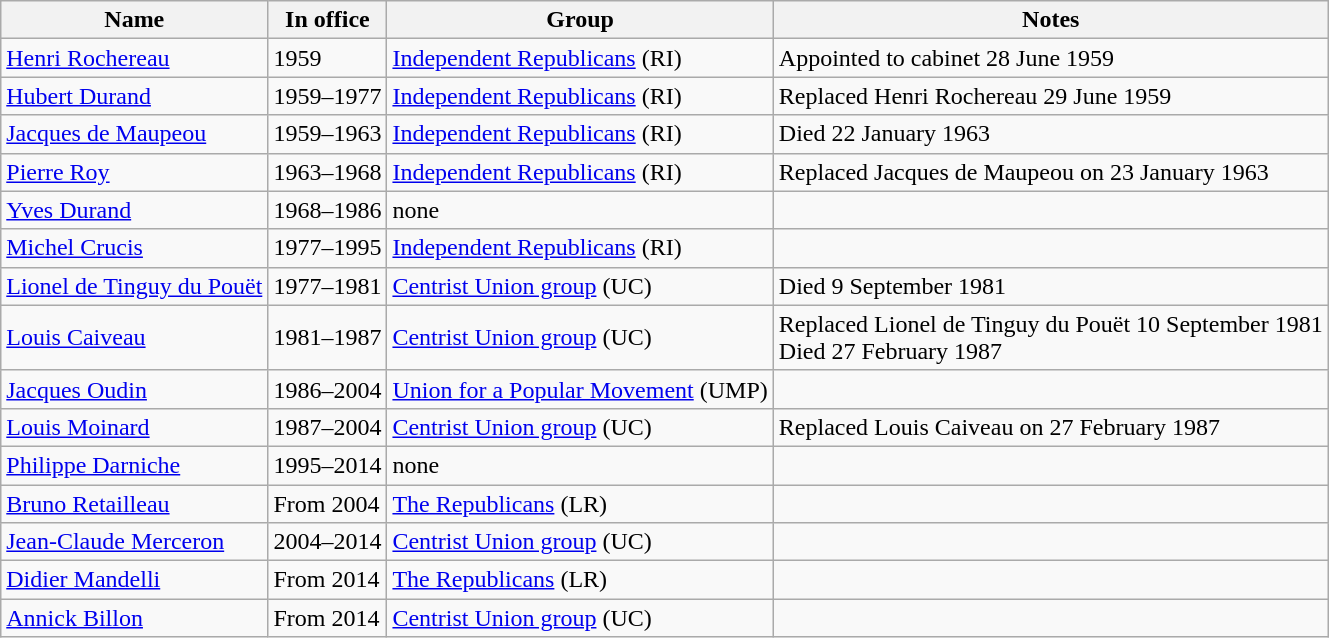<table class="wikitable sortable">
<tr>
<th>Name</th>
<th>In office</th>
<th>Group</th>
<th>Notes</th>
</tr>
<tr>
<td><a href='#'>Henri Rochereau</a></td>
<td>1959</td>
<td><a href='#'>Independent Republicans</a> (RI)</td>
<td>Appointed to cabinet 28 June 1959</td>
</tr>
<tr>
<td><a href='#'>Hubert Durand</a></td>
<td>1959–1977</td>
<td><a href='#'>Independent Republicans</a> (RI)</td>
<td>Replaced Henri Rochereau 29 June 1959</td>
</tr>
<tr>
<td><a href='#'>Jacques de Maupeou</a></td>
<td>1959–1963</td>
<td><a href='#'>Independent Republicans</a> (RI)</td>
<td>Died 22 January 1963</td>
</tr>
<tr>
<td><a href='#'>Pierre Roy</a></td>
<td>1963–1968</td>
<td><a href='#'>Independent Republicans</a> (RI)</td>
<td>Replaced Jacques de Maupeou on 23 January 1963</td>
</tr>
<tr>
<td><a href='#'>Yves Durand</a></td>
<td>1968–1986</td>
<td>none</td>
<td></td>
</tr>
<tr>
<td><a href='#'>Michel Crucis</a></td>
<td>1977–1995</td>
<td><a href='#'>Independent Republicans</a> (RI)</td>
<td></td>
</tr>
<tr>
<td><a href='#'>Lionel de Tinguy du Pouët</a></td>
<td>1977–1981</td>
<td><a href='#'>Centrist Union group</a> (UC)</td>
<td>Died 9 September 1981</td>
</tr>
<tr>
<td><a href='#'>Louis Caiveau</a></td>
<td>1981–1987</td>
<td><a href='#'>Centrist Union group</a> (UC)</td>
<td>Replaced Lionel de Tinguy du Pouët 10 September 1981<br>Died 27 February 1987</td>
</tr>
<tr>
<td><a href='#'>Jacques Oudin</a></td>
<td>1986–2004</td>
<td><a href='#'>Union for a Popular Movement</a> (UMP)</td>
<td></td>
</tr>
<tr>
<td><a href='#'>Louis Moinard</a></td>
<td>1987–2004</td>
<td><a href='#'>Centrist Union group</a> (UC)</td>
<td>Replaced Louis Caiveau on 27 February 1987</td>
</tr>
<tr>
<td><a href='#'>Philippe Darniche</a></td>
<td>1995–2014</td>
<td>none</td>
<td></td>
</tr>
<tr>
<td><a href='#'>Bruno Retailleau</a></td>
<td>From 2004</td>
<td><a href='#'>The Republicans</a> (LR)</td>
<td></td>
</tr>
<tr>
<td><a href='#'>Jean-Claude Merceron</a></td>
<td>2004–2014</td>
<td><a href='#'>Centrist Union group</a> (UC)</td>
<td></td>
</tr>
<tr>
<td><a href='#'>Didier Mandelli</a></td>
<td>From 2014</td>
<td><a href='#'>The Republicans</a> (LR)</td>
<td></td>
</tr>
<tr>
<td><a href='#'>Annick Billon</a></td>
<td>From 2014</td>
<td><a href='#'>Centrist Union group</a> (UC)</td>
<td></td>
</tr>
</table>
